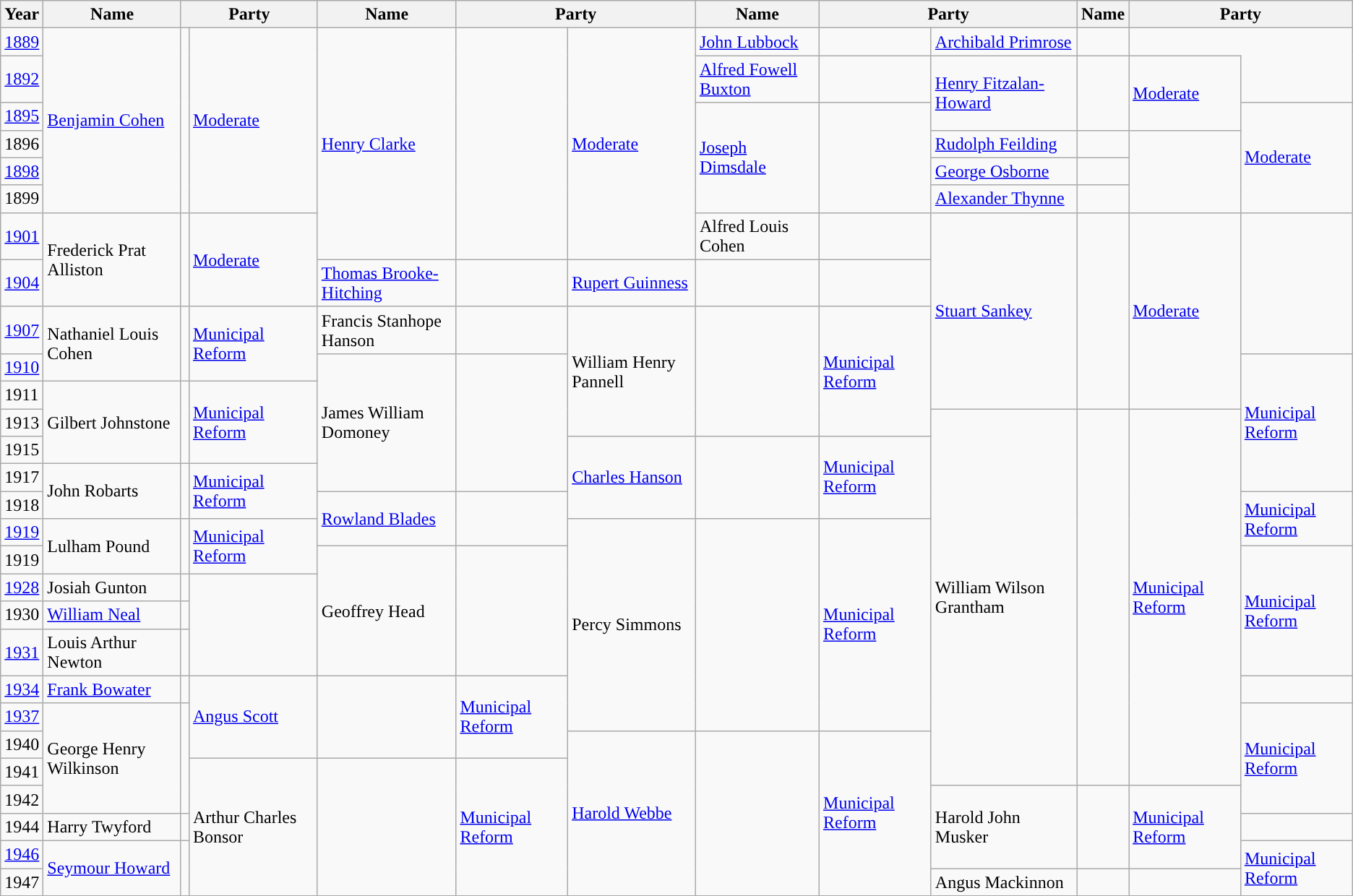<table class="wikitable">
<tr>
<th>Year</th>
<th>Name</th>
<th colspan=2>Party</th>
<th>Name</th>
<th colspan=2>Party</th>
<th>Name</th>
<th colspan=2>Party</th>
<th>Name</th>
<th colspan=2>Party</th>
</tr>
<tr>
<td><a href='#'>1889</a></td>
<td rowspan=6><a href='#'>Benjamin Cohen</a></td>
<td rowspan=6 style="background-color: "></td>
<td rowspan=6><a href='#'>Moderate</a></td>
<td rowspan=7><a href='#'>Henry Clarke</a></td>
<td rowspan=7 style="background-color: "></td>
<td rowspan=7><a href='#'>Moderate</a></td>
<td><a href='#'>John Lubbock</a></td>
<td></td>
<td><a href='#'>Archibald Primrose</a></td>
<td></td>
</tr>
<tr>
<td><a href='#'>1892</a></td>
<td><a href='#'>Alfred Fowell Buxton</a></td>
<td></td>
<td rowspan=2><a href='#'>Henry Fitzalan-Howard</a></td>
<td rowspan=2 style="background-color: "></td>
<td rowspan=2><a href='#'>Moderate</a></td>
</tr>
<tr>
<td><a href='#'>1895</a></td>
<td rowspan=4><a href='#'>Joseph Dimsdale</a></td>
<td rowspan=4 style="background-color: "></td>
<td rowspan=4><a href='#'>Moderate</a></td>
</tr>
<tr>
<td>1896</td>
<td><a href='#'>Rudolph Feilding</a></td>
<td></td>
</tr>
<tr>
<td><a href='#'>1898</a></td>
<td><a href='#'>George Osborne</a></td>
<td></td>
</tr>
<tr>
<td>1899</td>
<td><a href='#'>Alexander Thynne</a></td>
<td></td>
</tr>
<tr>
<td><a href='#'>1901</a></td>
<td rowspan=2>Frederick Prat Alliston</td>
<td rowspan=2 style="background-color: "></td>
<td rowspan=2><a href='#'>Moderate</a></td>
<td>Alfred Louis Cohen</td>
<td></td>
<td rowspan=5><a href='#'>Stuart Sankey</a></td>
<td rowspan=5 style="background-color: "></td>
<td rowspan=5><a href='#'>Moderate</a></td>
</tr>
<tr>
<td><a href='#'>1904</a></td>
<td><a href='#'>Thomas Brooke-Hitching</a></td>
<td></td>
<td><a href='#'>Rupert Guinness</a></td>
<td></td>
</tr>
<tr>
<td><a href='#'>1907</a></td>
<td rowspan=2>Nathaniel Louis Cohen</td>
<td rowspan=2 style="background-color: "></td>
<td rowspan=2><a href='#'>Municipal Reform</a></td>
<td>Francis Stanhope Hanson</td>
<td></td>
<td rowspan=4>William Henry Pannell</td>
<td rowspan=4 style="background-color: "></td>
<td rowspan=4><a href='#'>Municipal Reform</a></td>
</tr>
<tr>
<td><a href='#'>1910</a></td>
<td rowspan=5>James William Domoney</td>
<td rowspan=5 style="background-color: "></td>
<td rowspan=5><a href='#'>Municipal Reform</a></td>
</tr>
<tr>
<td>1911</td>
<td rowspan=3>Gilbert Johnstone</td>
<td rowspan=3 style="background-color: "></td>
<td rowspan=3><a href='#'>Municipal Reform</a></td>
</tr>
<tr>
<td>1913</td>
<td rowspan=13>William Wilson Grantham</td>
<td rowspan=13 style="background-color: "></td>
<td rowspan=13><a href='#'>Municipal Reform</a></td>
</tr>
<tr>
<td>1915</td>
<td rowspan=3><a href='#'>Charles Hanson</a></td>
<td rowspan=3 style="background-color: "></td>
<td rowspan=3><a href='#'>Municipal Reform</a></td>
</tr>
<tr>
<td>1917</td>
<td rowspan=2>John Robarts</td>
<td rowspan=2 style="background-color: "></td>
<td rowspan=2><a href='#'>Municipal Reform</a></td>
</tr>
<tr>
<td>1918</td>
<td rowspan=2><a href='#'>Rowland Blades</a></td>
<td rowspan=2 style="background-color: "></td>
<td rowspan=2><a href='#'>Municipal Reform</a></td>
</tr>
<tr>
<td><a href='#'>1919</a></td>
<td rowspan=2>Lulham Pound</td>
<td rowspan=2 style="background-color: "></td>
<td rowspan=2><a href='#'>Municipal Reform</a></td>
<td rowspan=7>Percy Simmons</td>
<td rowspan=7 style="background-color: "></td>
<td rowspan=7><a href='#'>Municipal Reform</a></td>
</tr>
<tr>
<td>1919</td>
<td rowspan=4>Geoffrey Head</td>
<td rowspan=4 style="background-color: "></td>
<td rowspan=4><a href='#'>Municipal Reform</a></td>
</tr>
<tr>
<td><a href='#'>1928</a></td>
<td>Josiah Gunton</td>
<td></td>
</tr>
<tr>
<td>1930</td>
<td><a href='#'>William Neal</a></td>
<td></td>
</tr>
<tr>
<td><a href='#'>1931</a></td>
<td>Louis Arthur Newton</td>
<td></td>
</tr>
<tr>
<td><a href='#'>1934</a></td>
<td><a href='#'>Frank Bowater</a></td>
<td></td>
<td rowspan=3><a href='#'>Angus Scott</a></td>
<td rowspan=3 style="background-color: "></td>
<td rowspan=3><a href='#'>Municipal Reform</a></td>
</tr>
<tr>
<td><a href='#'>1937</a></td>
<td rowspan=4>George Henry Wilkinson</td>
<td rowspan=4 style="background-color: "></td>
<td rowspan=4><a href='#'>Municipal Reform</a></td>
</tr>
<tr>
<td>1940</td>
<td rowspan=6><a href='#'>Harold Webbe</a></td>
<td rowspan=6 style="background-color: "></td>
<td rowspan=6><a href='#'>Municipal Reform</a></td>
</tr>
<tr>
<td>1941</td>
<td rowspan=5>Arthur Charles Bonsor</td>
<td rowspan=5 style="background-color: "></td>
<td rowspan=5><a href='#'>Municipal Reform</a></td>
</tr>
<tr>
<td>1942</td>
<td rowspan=3>Harold John Musker</td>
<td rowspan=3 style="background-color: "></td>
<td rowspan=3><a href='#'>Municipal Reform</a></td>
</tr>
<tr>
<td>1944</td>
<td>Harry Twyford</td>
<td></td>
</tr>
<tr>
<td><a href='#'>1946</a></td>
<td rowspan=2><a href='#'>Seymour Howard</a></td>
<td rowspan=2 style="background-color: "></td>
<td rowspan=2><a href='#'>Municipal Reform</a></td>
</tr>
<tr>
<td>1947</td>
<td>Angus Mackinnon</td>
<td></td>
</tr>
</table>
